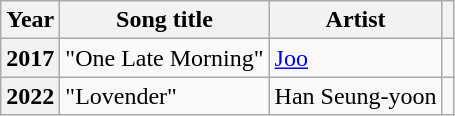<table class="wikitable plainrowheaders sortable">
<tr>
<th scope="col">Year</th>
<th scope="col">Song title</th>
<th scope="col">Artist</th>
<th scope="col" class="unsortable"></th>
</tr>
<tr>
<th scope="row">2017</th>
<td>"One Late Morning"</td>
<td><a href='#'>Joo</a></td>
<td style="text-align:center"></td>
</tr>
<tr>
<th scope="row">2022</th>
<td>"Lovender"</td>
<td>Han Seung-yoon</td>
<td style="text-align:center"></td>
</tr>
</table>
